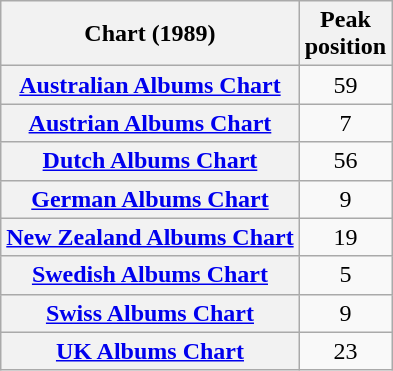<table class="wikitable sortable plainrowheaders">
<tr>
<th>Chart (1989)</th>
<th>Peak<br>position</th>
</tr>
<tr>
<th scope="row"><a href='#'>Australian Albums Chart</a></th>
<td style="text-align:center;">59</td>
</tr>
<tr>
<th scope="row"><a href='#'>Austrian Albums Chart</a></th>
<td style="text-align:center;">7</td>
</tr>
<tr>
<th scope="row"><a href='#'>Dutch Albums Chart</a></th>
<td style="text-align:center;">56</td>
</tr>
<tr>
<th scope="row"><a href='#'>German Albums Chart</a></th>
<td style="text-align:center;">9</td>
</tr>
<tr>
<th scope="row"><a href='#'>New Zealand Albums Chart</a></th>
<td style="text-align:center;">19</td>
</tr>
<tr>
<th scope="row"><a href='#'>Swedish Albums Chart</a></th>
<td style="text-align:center;">5</td>
</tr>
<tr>
<th scope="row"><a href='#'>Swiss Albums Chart</a></th>
<td style="text-align:center;">9</td>
</tr>
<tr>
<th scope="row"><a href='#'>UK Albums Chart</a></th>
<td style="text-align:center;">23</td>
</tr>
</table>
